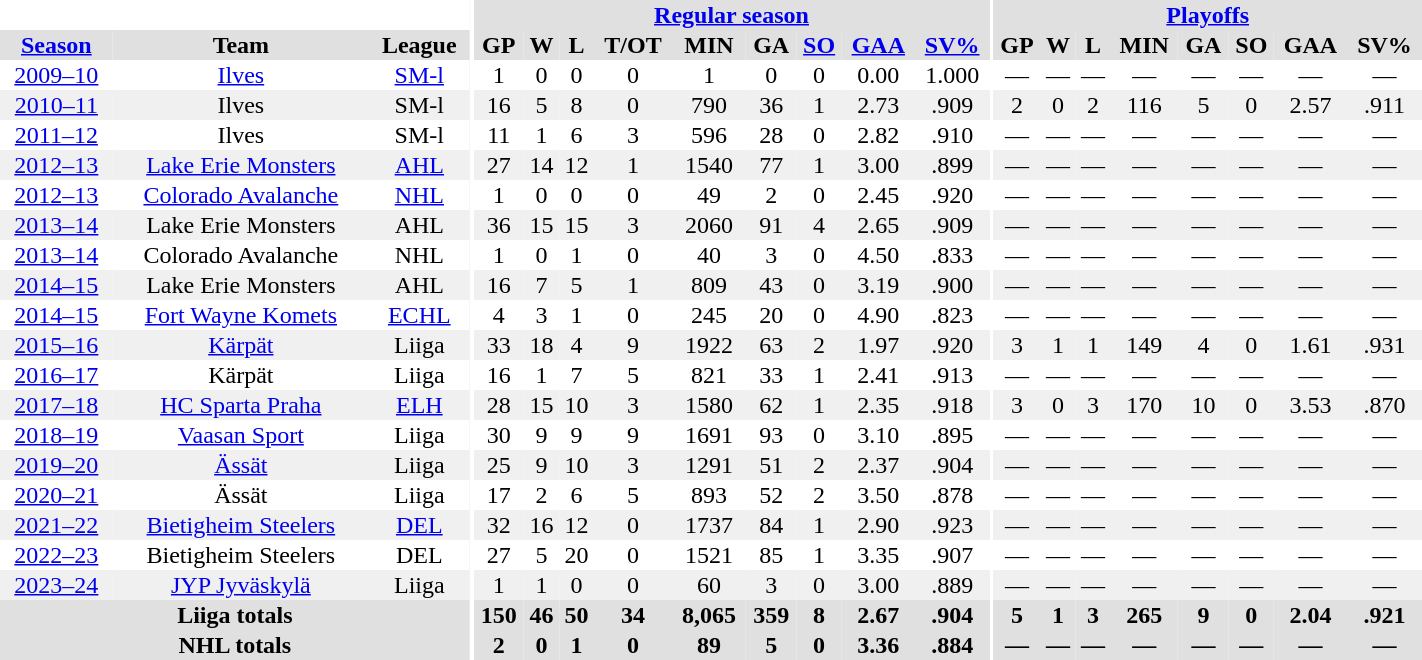<table border="0" cellpadding="1" cellspacing="0" style="text-align:center; width:75%">
<tr ALIGN="center" bgcolor="#e0e0e0">
<th align="center" colspan="3" bgcolor="#ffffff"></th>
<th align="center" rowspan="99" bgcolor="#ffffff"></th>
<th align="center" colspan="9" bgcolor="#e0e0e0"><a href='#'>Regular season</a></th>
<th align="center" rowspan="99" bgcolor="#ffffff"></th>
<th align="center" colspan="8" bgcolor="#e0e0e0"><a href='#'>Playoffs</a></th>
</tr>
<tr ALIGN="center" bgcolor="#e0e0e0">
<th><a href='#'>Season</a></th>
<th>Team</th>
<th>League</th>
<th>GP</th>
<th>W</th>
<th>L</th>
<th>T/OT</th>
<th>MIN</th>
<th>GA</th>
<th><a href='#'>SO</a></th>
<th><a href='#'>GAA</a></th>
<th><a href='#'>SV%</a></th>
<th>GP</th>
<th>W</th>
<th>L</th>
<th>MIN</th>
<th>GA</th>
<th>SO</th>
<th>GAA</th>
<th>SV%</th>
</tr>
<tr ALIGN="center">
<td><a href='#'>2009–10</a></td>
<td><a href='#'>Ilves</a></td>
<td><a href='#'>SM-l</a></td>
<td>1</td>
<td>0</td>
<td>0</td>
<td>0</td>
<td>1</td>
<td>0</td>
<td>0</td>
<td>0.00</td>
<td>1.000</td>
<td>—</td>
<td>—</td>
<td>—</td>
<td>—</td>
<td>—</td>
<td>—</td>
<td>—</td>
<td>—</td>
</tr>
<tr ALIGN="center" bgcolor="#f0f0f0">
<td><a href='#'>2010–11</a></td>
<td>Ilves</td>
<td>SM-l</td>
<td>16</td>
<td>5</td>
<td>8</td>
<td>0</td>
<td>790</td>
<td>36</td>
<td>1</td>
<td>2.73</td>
<td>.909</td>
<td>2</td>
<td>0</td>
<td>2</td>
<td>116</td>
<td>5</td>
<td>0</td>
<td>2.57</td>
<td>.911</td>
</tr>
<tr ALIGN="center">
<td><a href='#'>2011–12</a></td>
<td>Ilves</td>
<td>SM-l</td>
<td>11</td>
<td>1</td>
<td>6</td>
<td>3</td>
<td>596</td>
<td>28</td>
<td>0</td>
<td>2.82</td>
<td>.910</td>
<td>—</td>
<td>—</td>
<td>—</td>
<td>—</td>
<td>—</td>
<td>—</td>
<td>—</td>
<td>—</td>
</tr>
<tr ALIGN="center"  bgcolor="#f0f0f0">
<td><a href='#'>2012–13</a></td>
<td><a href='#'>Lake Erie Monsters</a></td>
<td><a href='#'>AHL</a></td>
<td>27</td>
<td>14</td>
<td>12</td>
<td>1</td>
<td>1540</td>
<td>77</td>
<td>1</td>
<td>3.00</td>
<td>.899</td>
<td>—</td>
<td>—</td>
<td>—</td>
<td>—</td>
<td>—</td>
<td>—</td>
<td>—</td>
<td>—</td>
</tr>
<tr ALIGN="center">
<td><a href='#'>2012–13</a></td>
<td><a href='#'>Colorado Avalanche</a></td>
<td><a href='#'>NHL</a></td>
<td>1</td>
<td>0</td>
<td>0</td>
<td>0</td>
<td>49</td>
<td>2</td>
<td>0</td>
<td>2.45</td>
<td>.920</td>
<td>—</td>
<td>—</td>
<td>—</td>
<td>—</td>
<td>—</td>
<td>—</td>
<td>—</td>
<td>—</td>
</tr>
<tr ALIGN="center"  bgcolor="#f0f0f0">
<td><a href='#'>2013–14</a></td>
<td>Lake Erie Monsters</td>
<td>AHL</td>
<td>36</td>
<td>15</td>
<td>15</td>
<td>3</td>
<td>2060</td>
<td>91</td>
<td>4</td>
<td>2.65</td>
<td>.909</td>
<td>—</td>
<td>—</td>
<td>—</td>
<td>—</td>
<td>—</td>
<td>—</td>
<td>—</td>
<td>—</td>
</tr>
<tr ALIGN="center">
<td><a href='#'>2013–14</a></td>
<td>Colorado Avalanche</td>
<td>NHL</td>
<td>1</td>
<td>0</td>
<td>1</td>
<td>0</td>
<td>40</td>
<td>3</td>
<td>0</td>
<td>4.50</td>
<td>.833</td>
<td>—</td>
<td>—</td>
<td>—</td>
<td>—</td>
<td>—</td>
<td>—</td>
<td>—</td>
<td>—</td>
</tr>
<tr ALIGN="center"  bgcolor="#f0f0f0">
<td><a href='#'>2014–15</a></td>
<td>Lake Erie Monsters</td>
<td>AHL</td>
<td>16</td>
<td>7</td>
<td>5</td>
<td>1</td>
<td>809</td>
<td>43</td>
<td>0</td>
<td>3.19</td>
<td>.900</td>
<td>—</td>
<td>—</td>
<td>—</td>
<td>—</td>
<td>—</td>
<td>—</td>
<td>—</td>
<td>—</td>
</tr>
<tr ALIGN="center">
<td><a href='#'>2014–15</a></td>
<td><a href='#'>Fort Wayne Komets</a></td>
<td><a href='#'>ECHL</a></td>
<td>4</td>
<td>3</td>
<td>1</td>
<td>0</td>
<td>245</td>
<td>20</td>
<td>0</td>
<td>4.90</td>
<td>.823</td>
<td>—</td>
<td>—</td>
<td>—</td>
<td>—</td>
<td>—</td>
<td>—</td>
<td>—</td>
<td>—</td>
</tr>
<tr ALIGN="center"  bgcolor="#f0f0f0">
<td><a href='#'>2015–16</a></td>
<td><a href='#'>Kärpät</a></td>
<td>Liiga</td>
<td>33</td>
<td>18</td>
<td>4</td>
<td>9</td>
<td>1922</td>
<td>63</td>
<td>2</td>
<td>1.97</td>
<td>.920</td>
<td>3</td>
<td>1</td>
<td>1</td>
<td>149</td>
<td>4</td>
<td>0</td>
<td>1.61</td>
<td>.931</td>
</tr>
<tr ALIGN="center">
<td><a href='#'>2016–17</a></td>
<td>Kärpät</td>
<td>Liiga</td>
<td>16</td>
<td>1</td>
<td>7</td>
<td>5</td>
<td>821</td>
<td>33</td>
<td>1</td>
<td>2.41</td>
<td>.913</td>
<td>—</td>
<td>—</td>
<td>—</td>
<td>—</td>
<td>—</td>
<td>—</td>
<td>—</td>
<td>—</td>
</tr>
<tr ALIGN="center"  bgcolor="#f0f0f0">
<td><a href='#'>2017–18</a></td>
<td><a href='#'>HC Sparta Praha</a></td>
<td><a href='#'>ELH</a></td>
<td>28</td>
<td>15</td>
<td>10</td>
<td>3</td>
<td>1580</td>
<td>62</td>
<td>1</td>
<td>2.35</td>
<td>.918</td>
<td>3</td>
<td>0</td>
<td>3</td>
<td>170</td>
<td>10</td>
<td>0</td>
<td>3.53</td>
<td>.870</td>
</tr>
<tr ALIGN="center">
<td><a href='#'>2018–19</a></td>
<td><a href='#'>Vaasan Sport</a></td>
<td>Liiga</td>
<td>30</td>
<td>9</td>
<td>9</td>
<td>9</td>
<td>1691</td>
<td>93</td>
<td>0</td>
<td>3.10</td>
<td>.895</td>
<td>—</td>
<td>—</td>
<td>—</td>
<td>—</td>
<td>—</td>
<td>—</td>
<td>—</td>
<td>—</td>
</tr>
<tr ALIGN="center"  bgcolor="#f0f0f0">
<td><a href='#'>2019–20</a></td>
<td><a href='#'>Ässät</a></td>
<td>Liiga</td>
<td>25</td>
<td>9</td>
<td>10</td>
<td>3</td>
<td>1291</td>
<td>51</td>
<td>2</td>
<td>2.37</td>
<td>.904</td>
<td>—</td>
<td>—</td>
<td>—</td>
<td>—</td>
<td>—</td>
<td>—</td>
<td>—</td>
<td>—</td>
</tr>
<tr ALIGN="center">
<td><a href='#'>2020–21</a></td>
<td>Ässät</td>
<td>Liiga</td>
<td>17</td>
<td>2</td>
<td>6</td>
<td>5</td>
<td>893</td>
<td>52</td>
<td>2</td>
<td>3.50</td>
<td>.878</td>
<td>—</td>
<td>—</td>
<td>—</td>
<td>—</td>
<td>—</td>
<td>—</td>
<td>—</td>
<td>—</td>
</tr>
<tr ALIGN="center"  bgcolor="#f0f0f0">
<td><a href='#'>2021–22</a></td>
<td><a href='#'>Bietigheim Steelers</a></td>
<td><a href='#'>DEL</a></td>
<td>32</td>
<td>16</td>
<td>12</td>
<td>0</td>
<td>1737</td>
<td>84</td>
<td>1</td>
<td>2.90</td>
<td>.923</td>
<td>—</td>
<td>—</td>
<td>—</td>
<td>—</td>
<td>—</td>
<td>—</td>
<td>—</td>
<td>—</td>
</tr>
<tr ALIGN="center">
<td><a href='#'>2022–23</a></td>
<td>Bietigheim Steelers</td>
<td>DEL</td>
<td>27</td>
<td>5</td>
<td>20</td>
<td>0</td>
<td>1521</td>
<td>85</td>
<td>1</td>
<td>3.35</td>
<td>.907</td>
<td>—</td>
<td>—</td>
<td>—</td>
<td>—</td>
<td>—</td>
<td>—</td>
<td>—</td>
<td>—</td>
</tr>
<tr ALIGN="center"  bgcolor="#f0f0f0">
<td><a href='#'>2023–24</a></td>
<td><a href='#'>JYP Jyväskylä</a></td>
<td>Liiga</td>
<td>1</td>
<td>1</td>
<td>0</td>
<td>0</td>
<td>60</td>
<td>3</td>
<td>0</td>
<td>3.00</td>
<td>.889</td>
<td>—</td>
<td>—</td>
<td>—</td>
<td>—</td>
<td>—</td>
<td>—</td>
<td>—</td>
<td>—</td>
</tr>
<tr ALIGN="center" bgcolor="#e0e0e0">
<th colspan="3" align="center">Liiga totals</th>
<th>150</th>
<th>46</th>
<th>50</th>
<th>34</th>
<th>8,065</th>
<th>359</th>
<th>8</th>
<th>2.67</th>
<th>.904</th>
<th>5</th>
<th>1</th>
<th>3</th>
<th>265</th>
<th>9</th>
<th>0</th>
<th>2.04</th>
<th>.921</th>
</tr>
<tr ALIGN="center" bgcolor="#e0e0e0">
<th colspan="3" align="center">NHL totals</th>
<th>2</th>
<th>0</th>
<th>1</th>
<th>0</th>
<th>89</th>
<th>5</th>
<th>0</th>
<th>3.36</th>
<th>.884</th>
<th>—</th>
<th>—</th>
<th>—</th>
<th>—</th>
<th>—</th>
<th>—</th>
<th>—</th>
<th>—</th>
</tr>
</table>
